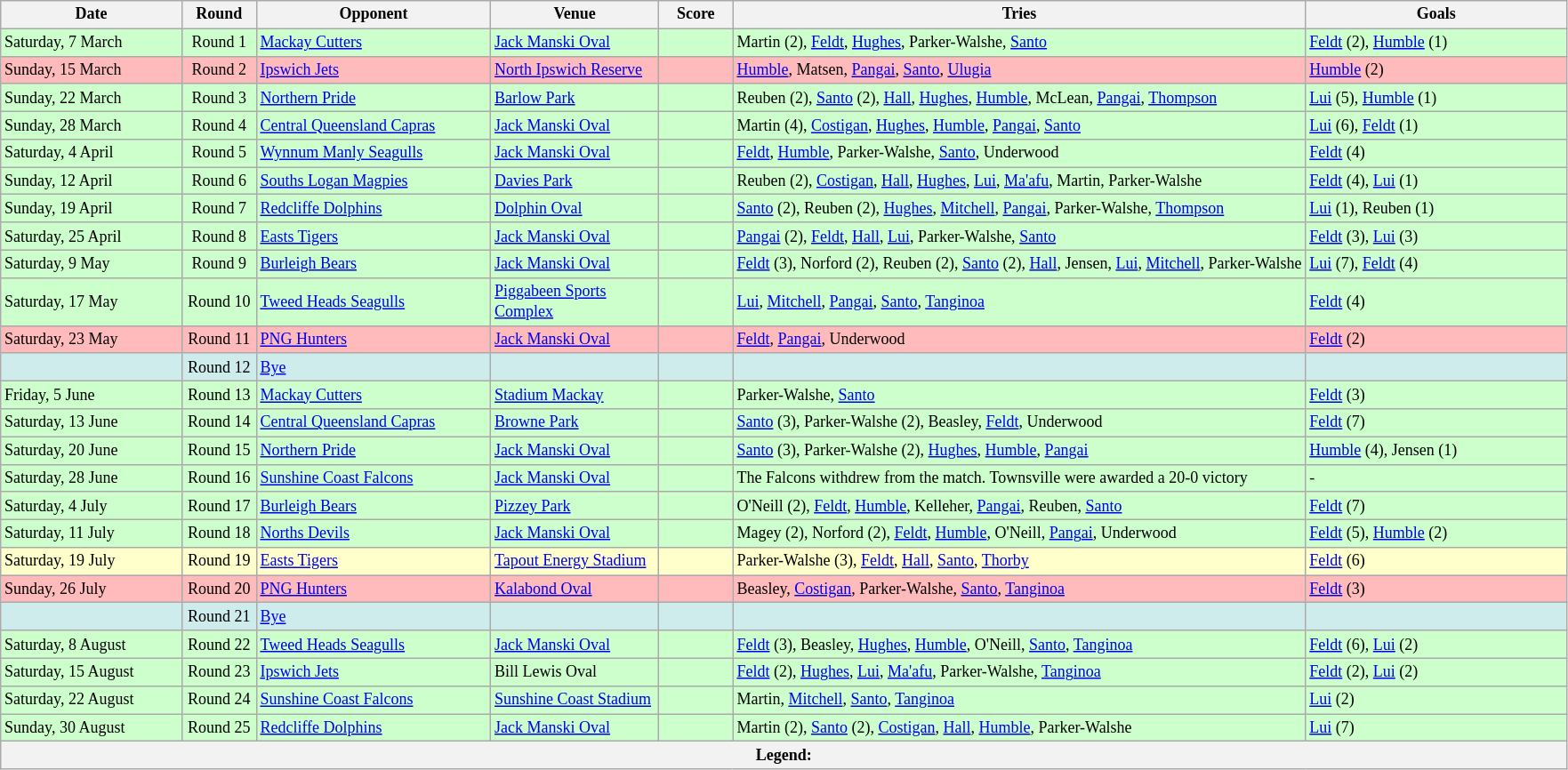<table class="wikitable" style="font-size:75%;">
<tr>
<th style="width:130px;">Date</th>
<th style="width:50px;">Round</th>
<th style="width:170px;">Opponent</th>
<th style="width:120px;">Venue</th>
<th style="width:50px;">Score</th>
<th style="width:300x;">Tries</th>
<th style="width:190px;">Goals</th>
</tr>
<tr style="background:#cfc;">
<td>Saturday, 7 March</td>
<td style="text-align:center;">Round 1</td>
<td> <a href='#'>Mackay Cutters</a></td>
<td><a href='#'>Jack Manski Oval</a></td>
<td></td>
<td>Martin (2), <a href='#'>Feldt</a>, <a href='#'>Hughes</a>, Parker-Walshe, <a href='#'>Santo</a></td>
<td><a href='#'>Feldt</a> (2), <a href='#'>Humble</a> (1)</td>
</tr>
<tr style="background:#fbb;">
<td>Sunday, 15 March</td>
<td style="text-align:center;">Round 2</td>
<td> <a href='#'>Ipswich Jets</a></td>
<td><a href='#'>North Ipswich Reserve</a></td>
<td></td>
<td><a href='#'>Humble</a>, Matsen, <a href='#'>Pangai</a>, <a href='#'>Santo</a>, <a href='#'>Ulugia</a></td>
<td><a href='#'>Humble</a> (2)</td>
</tr>
<tr style="background:#cfc;">
<td>Sunday, 22 March</td>
<td style="text-align:center;">Round 3</td>
<td> <a href='#'>Northern Pride</a></td>
<td><a href='#'>Barlow Park</a></td>
<td></td>
<td>Reuben (2), <a href='#'>Santo</a> (2), <a href='#'>Hall</a>, <a href='#'>Hughes</a>, <a href='#'>Humble</a>, McLean, <a href='#'>Pangai</a>, <a href='#'>Thompson</a></td>
<td><a href='#'>Lui</a> (5), <a href='#'>Humble</a> (1)</td>
</tr>
<tr style="background:#cfc;">
<td>Sunday, 28 March</td>
<td style="text-align:center;">Round 4</td>
<td> <a href='#'>Central Queensland Capras</a></td>
<td><a href='#'>Jack Manski Oval</a></td>
<td></td>
<td>Martin (4), <a href='#'>Costigan</a>, <a href='#'>Hughes</a>, <a href='#'>Humble</a>, <a href='#'>Pangai</a>, <a href='#'>Santo</a></td>
<td><a href='#'>Lui</a> (6), <a href='#'>Feldt</a> (1)</td>
</tr>
<tr style="background:#cfc;">
<td>Saturday, 4 April</td>
<td style="text-align:center;">Round 5</td>
<td> <a href='#'>Wynnum Manly Seagulls</a></td>
<td><a href='#'>Jack Manski Oval</a></td>
<td></td>
<td><a href='#'>Feldt</a>, <a href='#'>Humble</a>, Parker-Walshe, <a href='#'>Santo</a>, Underwood</td>
<td><a href='#'>Feldt</a> (4)</td>
</tr>
<tr style="background:#cfc;">
<td>Sunday, 12 April</td>
<td style="text-align:center;">Round 6</td>
<td> <a href='#'>Souths Logan Magpies</a></td>
<td><a href='#'>Davies Park</a></td>
<td></td>
<td>Reuben (2), <a href='#'>Costigan</a>, <a href='#'>Hall</a>, <a href='#'>Hughes</a>, <a href='#'>Lui</a>, <a href='#'>Ma'afu</a>, Martin, Parker-Walshe</td>
<td><a href='#'>Feldt</a> (4), <a href='#'>Lui</a> (1)</td>
</tr>
<tr style="background:#cfc;">
<td>Sunday, 19 April</td>
<td style="text-align:center;">Round 7</td>
<td> <a href='#'>Redcliffe Dolphins</a></td>
<td><a href='#'>Dolphin Oval</a></td>
<td></td>
<td><a href='#'>Santo</a> (2), Reuben (2), <a href='#'>Hughes</a>, <a href='#'>Mitchell</a>, <a href='#'>Pangai</a>, Parker-Walshe, <a href='#'>Thompson</a></td>
<td><a href='#'>Lui</a> (1), Reuben (1)</td>
</tr>
<tr style="background:#cfc;">
<td>Saturday, 25 April</td>
<td style="text-align:center;">Round 8</td>
<td> <a href='#'>Easts Tigers</a></td>
<td><a href='#'>Jack Manski Oval</a></td>
<td></td>
<td><a href='#'>Pangai</a> (2), <a href='#'>Feldt</a>, <a href='#'>Hall</a>, <a href='#'>Lui</a>, Parker-Walshe, <a href='#'>Santo</a></td>
<td><a href='#'>Feldt</a> (3), <a href='#'>Lui</a> (3)</td>
</tr>
<tr style="background:#cfc;">
<td>Saturday, 9 May</td>
<td style="text-align:center;">Round 9</td>
<td> <a href='#'>Burleigh Bears</a></td>
<td><a href='#'>Jack Manski Oval</a></td>
<td></td>
<td><a href='#'>Feldt</a> (3), Norford (2), Reuben (2), <a href='#'>Santo</a> (2), <a href='#'>Hall</a>, Jensen, <a href='#'>Lui</a>, <a href='#'>Mitchell</a>, Parker-Walshe</td>
<td><a href='#'>Lui</a> (7), <a href='#'>Feldt</a> (4)</td>
</tr>
<tr style="background:#cfc;">
<td>Saturday, 17 May</td>
<td style="text-align:center;">Round 10</td>
<td> <a href='#'>Tweed Heads Seagulls</a></td>
<td><a href='#'>Piggabeen Sports Complex</a></td>
<td></td>
<td><a href='#'>Lui</a>, <a href='#'>Mitchell</a>, <a href='#'>Pangai</a>, <a href='#'>Santo</a>, <a href='#'>Tanginoa</a></td>
<td><a href='#'>Feldt</a> (4)</td>
</tr>
<tr style="background:#fbb;">
<td>Saturday, 23 May</td>
<td style="text-align:center;">Round 11</td>
<td> <a href='#'>PNG Hunters</a></td>
<td><a href='#'>Jack Manski Oval</a></td>
<td></td>
<td><a href='#'>Feldt</a>, <a href='#'>Pangai</a>, Underwood</td>
<td><a href='#'>Feldt</a> (2)</td>
</tr>
<tr style="background:#cfecec;">
<td></td>
<td style="text-align:center;">Round 12</td>
<td><a href='#'>Bye</a></td>
<td></td>
<td></td>
<td></td>
<td></td>
</tr>
<tr style="background:#cfc;">
<td>Friday, 5 June</td>
<td style="text-align:center;">Round 13</td>
<td> <a href='#'>Mackay Cutters</a></td>
<td><a href='#'>Stadium Mackay</a></td>
<td></td>
<td>Parker-Walshe, <a href='#'>Santo</a></td>
<td><a href='#'>Feldt</a> (3)</td>
</tr>
<tr style="background:#cfc;">
<td>Saturday, 13 June</td>
<td style="text-align:center;">Round 14</td>
<td> <a href='#'>Central Queensland Capras</a></td>
<td><a href='#'>Browne Park</a></td>
<td></td>
<td><a href='#'>Santo</a> (3), Parker-Walshe (2), Beasley, <a href='#'>Feldt</a>, Underwood</td>
<td><a href='#'>Feldt</a> (7)</td>
</tr>
<tr style="background:#cfc;">
<td>Saturday, 20 June</td>
<td style="text-align:center;">Round 15</td>
<td> <a href='#'>Northern Pride</a></td>
<td><a href='#'>Jack Manski Oval</a></td>
<td></td>
<td><a href='#'>Santo</a> (3), Parker-Walshe (2), <a href='#'>Hughes</a>, <a href='#'>Humble</a>, <a href='#'>Pangai</a></td>
<td><a href='#'>Humble</a> (4), Jensen (1)</td>
</tr>
<tr style="background:#cfc;">
<td>Saturday, 28 June</td>
<td style="text-align:center;">Round 16</td>
<td> <a href='#'>Sunshine Coast Falcons</a></td>
<td><a href='#'>Jack Manski Oval</a></td>
<td></td>
<td>The Falcons withdrew from the match. Townsville were awarded a 20-0 victory</td>
<td>-</td>
</tr>
<tr style="background:#cfc;">
<td>Saturday, 4 July</td>
<td style="text-align:center;">Round 17</td>
<td> <a href='#'>Burleigh Bears</a></td>
<td><a href='#'>Pizzey Park</a></td>
<td></td>
<td>O'Neill (2), <a href='#'>Feldt</a>, <a href='#'>Humble</a>, Kelleher, <a href='#'>Pangai</a>, Reuben, <a href='#'>Santo</a></td>
<td><a href='#'>Feldt</a> (7)</td>
</tr>
<tr style="background:#cfc;">
<td>Saturday, 11 July</td>
<td style="text-align:center;">Round 18</td>
<td> <a href='#'>Norths Devils</a></td>
<td><a href='#'>Jack Manski Oval</a></td>
<td></td>
<td>Magey (2), Norford (2), <a href='#'>Feldt</a>, <a href='#'>Humble</a>, O'Neill, <a href='#'>Pangai</a>, Underwood</td>
<td><a href='#'>Feldt</a> (5), <a href='#'>Humble</a> (2)</td>
</tr>
<tr style="background:#ffc;">
<td>Saturday, 19 July</td>
<td style="text-align:center;">Round 19</td>
<td> <a href='#'>Easts Tigers</a></td>
<td><a href='#'>Tapout Energy Stadium</a></td>
<td></td>
<td>Parker-Walshe (3), <a href='#'>Feldt</a>, <a href='#'>Hall</a>, <a href='#'>Santo</a>, <a href='#'>Thorby</a></td>
<td><a href='#'>Feldt</a> (6)</td>
</tr>
<tr style="background:#fbb;">
<td>Sunday, 26 July</td>
<td style="text-align:center;">Round 20</td>
<td> <a href='#'>PNG Hunters</a></td>
<td><a href='#'>Kalabond Oval</a></td>
<td></td>
<td>Beasley, <a href='#'>Costigan</a>, Parker-Walshe, <a href='#'>Santo</a>, <a href='#'>Tanginoa</a></td>
<td><a href='#'>Feldt</a> (3)</td>
</tr>
<tr style="background:#cfecec;">
<td></td>
<td style="text-align:center;">Round 21</td>
<td><a href='#'>Bye</a></td>
<td></td>
<td></td>
<td></td>
<td></td>
</tr>
<tr style="background:#cfc;">
<td>Saturday, 8 August</td>
<td style="text-align:center;">Round 22</td>
<td> <a href='#'>Tweed Heads Seagulls</a></td>
<td><a href='#'>Jack Manski Oval</a></td>
<td></td>
<td><a href='#'>Feldt</a> (3), Beasley, <a href='#'>Hughes</a>, <a href='#'>Humble</a>, O'Neill, <a href='#'>Santo</a>, <a href='#'>Tanginoa</a></td>
<td><a href='#'>Feldt</a> (6), <a href='#'>Lui</a> (2)</td>
</tr>
<tr style="background:#cfc;">
<td>Saturday, 15 August</td>
<td style="text-align:center;">Round 23</td>
<td> <a href='#'>Ipswich Jets</a></td>
<td>Bill Lewis Oval</td>
<td></td>
<td><a href='#'>Feldt</a> (2), <a href='#'>Hughes</a>, <a href='#'>Lui</a>, <a href='#'>Ma'afu</a>, Parker-Walshe, <a href='#'>Tanginoa</a></td>
<td><a href='#'>Feldt</a> (2), <a href='#'>Lui</a> (2)</td>
</tr>
<tr style="background:#cfc;">
<td>Saturday, 22 August</td>
<td style="text-align:center;">Round 24</td>
<td> <a href='#'>Sunshine Coast Falcons</a></td>
<td><a href='#'>Sunshine Coast Stadium</a></td>
<td></td>
<td>Martin, <a href='#'>Mitchell</a>, <a href='#'>Santo</a>, <a href='#'>Tanginoa</a></td>
<td><a href='#'>Lui</a> (2)</td>
</tr>
<tr style="background:#cfc;">
<td>Sunday, 30 August</td>
<td style="text-align:center;">Round 25</td>
<td> <a href='#'>Redcliffe Dolphins</a></td>
<td><a href='#'>Jack Manski Oval</a></td>
<td></td>
<td>Martin (2), <a href='#'>Santo</a> (2), <a href='#'>Costigan</a>, <a href='#'>Hall</a>, <a href='#'>Humble</a>, Parker-Walshe</td>
<td><a href='#'>Lui</a> (7)</td>
</tr>
<tr>
<th colspan="7"><strong>Legend</strong>:    </th>
</tr>
</table>
